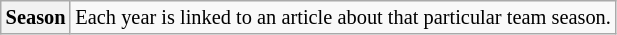<table class="wikitable plainrowheaders" style="font-size:85%">
<tr>
<th scope="row" style="text-align:center"><strong>Season</strong></th>
<td>Each year is linked to an article about that particular team season.<br></td>
</tr>
</table>
